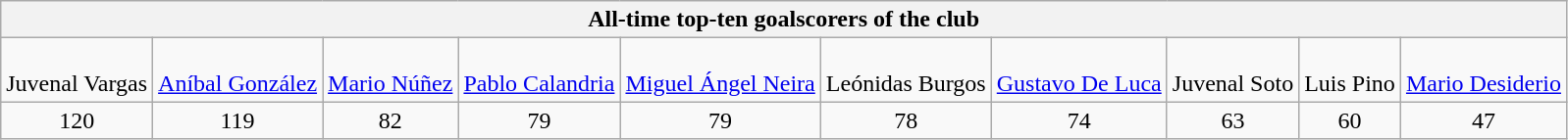<table class="wikitable" style="text-align: center;">
<tr>
<th colspan="10"><strong>All-time top-ten goalscorers of the club</strong> </th>
</tr>
<tr>
<td><br>Juvenal Vargas</td>
<td><br><a href='#'>Aníbal González</a></td>
<td><br><a href='#'>Mario Núñez</a></td>
<td><br><a href='#'>Pablo Calandria</a></td>
<td><br><a href='#'>Miguel Ángel Neira</a></td>
<td><br>Leónidas Burgos</td>
<td><br><a href='#'>Gustavo De Luca</a></td>
<td><br>Juvenal Soto</td>
<td><br>Luis Pino</td>
<td><br><a href='#'>Mario Desiderio</a></td>
</tr>
<tr>
<td>120</td>
<td>119</td>
<td>82</td>
<td>79</td>
<td>79</td>
<td>78</td>
<td>74</td>
<td>63</td>
<td>60</td>
<td>47</td>
</tr>
</table>
